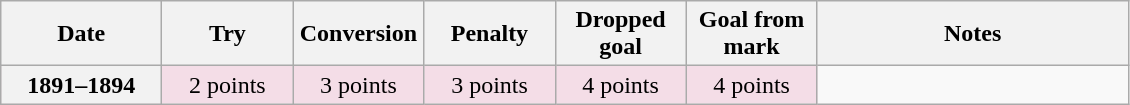<table class="wikitable">
<tr>
<th scope="col" width="100px">Date</th>
<th scope="col" width="80px">Try</th>
<th scope="col" width="80px">Conversion</th>
<th scope="col" width="80px">Penalty</th>
<th scope="col" width="80px">Dropped goal</th>
<th scope="col" width="80px">Goal from mark</th>
<th scope="col" width="200px">Notes<br></th>
</tr>
<tr style="text-align:center;background:#F4DDE7;">
<th>1891–1894</th>
<td>2 points</td>
<td>3 points</td>
<td>3 points</td>
<td>4 points</td>
<td>4 points<br></td>
</tr>
</table>
